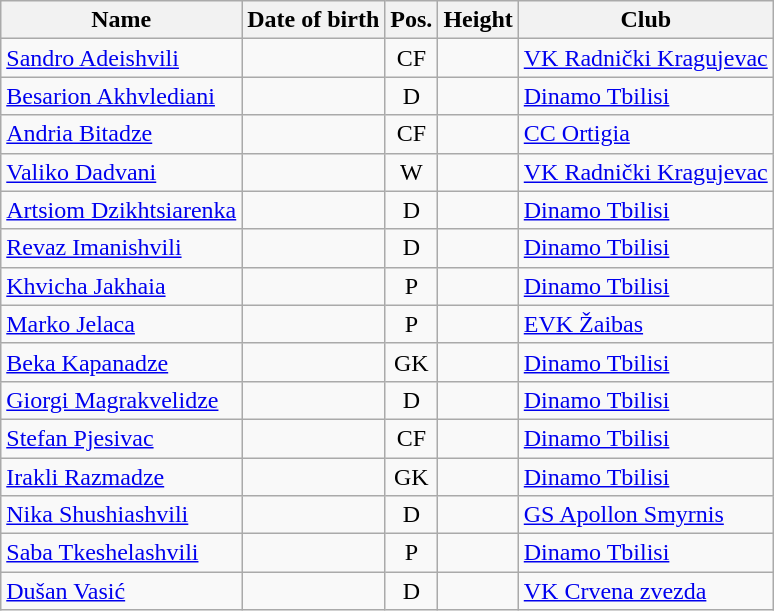<table class="wikitable sortable" text-align:center;">
<tr>
<th>Name</th>
<th>Date of birth</th>
<th>Pos.</th>
<th>Height</th>
<th>Club</th>
</tr>
<tr>
<td align=left><a href='#'>Sandro Adeishvili</a></td>
<td align=left></td>
<td align=center>CF</td>
<td></td>
<td align=left> <a href='#'>VK Radnički Kragujevac</a></td>
</tr>
<tr>
<td align=left><a href='#'>Besarion Akhvlediani</a></td>
<td align=left></td>
<td align=center>D</td>
<td></td>
<td align=left> <a href='#'>Dinamo Tbilisi</a></td>
</tr>
<tr>
<td align=left><a href='#'>Andria Bitadze</a></td>
<td align=left></td>
<td align=center>CF</td>
<td></td>
<td align=left> <a href='#'>CC Ortigia</a></td>
</tr>
<tr>
<td align=left><a href='#'>Valiko Dadvani</a></td>
<td align=left></td>
<td align=center>W</td>
<td></td>
<td align=left> <a href='#'>VK Radnički Kragujevac</a></td>
</tr>
<tr>
<td align=left><a href='#'>Artsiom Dzikhtsiarenka</a></td>
<td align=left></td>
<td align=center>D</td>
<td></td>
<td align=left> <a href='#'>Dinamo Tbilisi</a></td>
</tr>
<tr>
<td align=left><a href='#'>Revaz Imanishvili</a></td>
<td align=left></td>
<td align=center>D</td>
<td></td>
<td align=left> <a href='#'>Dinamo Tbilisi</a></td>
</tr>
<tr>
<td align=left><a href='#'>Khvicha Jakhaia</a></td>
<td align=left></td>
<td align=center>P</td>
<td></td>
<td align=left> <a href='#'>Dinamo Tbilisi</a></td>
</tr>
<tr>
<td align=left><a href='#'>Marko Jelaca</a></td>
<td align=left></td>
<td align=center>P</td>
<td></td>
<td align=left> <a href='#'>EVK Žaibas</a></td>
</tr>
<tr>
<td align=left><a href='#'>Beka Kapanadze</a></td>
<td align=left></td>
<td align=center>GK</td>
<td></td>
<td align=left> <a href='#'>Dinamo Tbilisi</a></td>
</tr>
<tr>
<td align=left><a href='#'>Giorgi Magrakvelidze</a></td>
<td align=left></td>
<td align=center>D</td>
<td></td>
<td align=left> <a href='#'>Dinamo Tbilisi</a></td>
</tr>
<tr>
<td align=left><a href='#'>Stefan Pjesivac</a></td>
<td align=left></td>
<td align=center>CF</td>
<td></td>
<td align=left> <a href='#'>Dinamo Tbilisi</a></td>
</tr>
<tr>
<td align=left><a href='#'>Irakli Razmadze</a></td>
<td align=left></td>
<td align=center>GK</td>
<td></td>
<td align=left> <a href='#'>Dinamo Tbilisi</a></td>
</tr>
<tr>
<td align=left><a href='#'>Nika Shushiashvili</a></td>
<td align=left></td>
<td align=center>D</td>
<td></td>
<td align=left> <a href='#'>GS Apollon Smyrnis</a></td>
</tr>
<tr>
<td align=left><a href='#'>Saba Tkeshelashvili</a></td>
<td align=left></td>
<td align=center>P</td>
<td></td>
<td align=left> <a href='#'>Dinamo Tbilisi</a></td>
</tr>
<tr>
<td align=left><a href='#'>Dušan Vasić</a></td>
<td align=left></td>
<td align=center>D</td>
<td></td>
<td align=left> <a href='#'>VK Crvena zvezda</a></td>
</tr>
</table>
